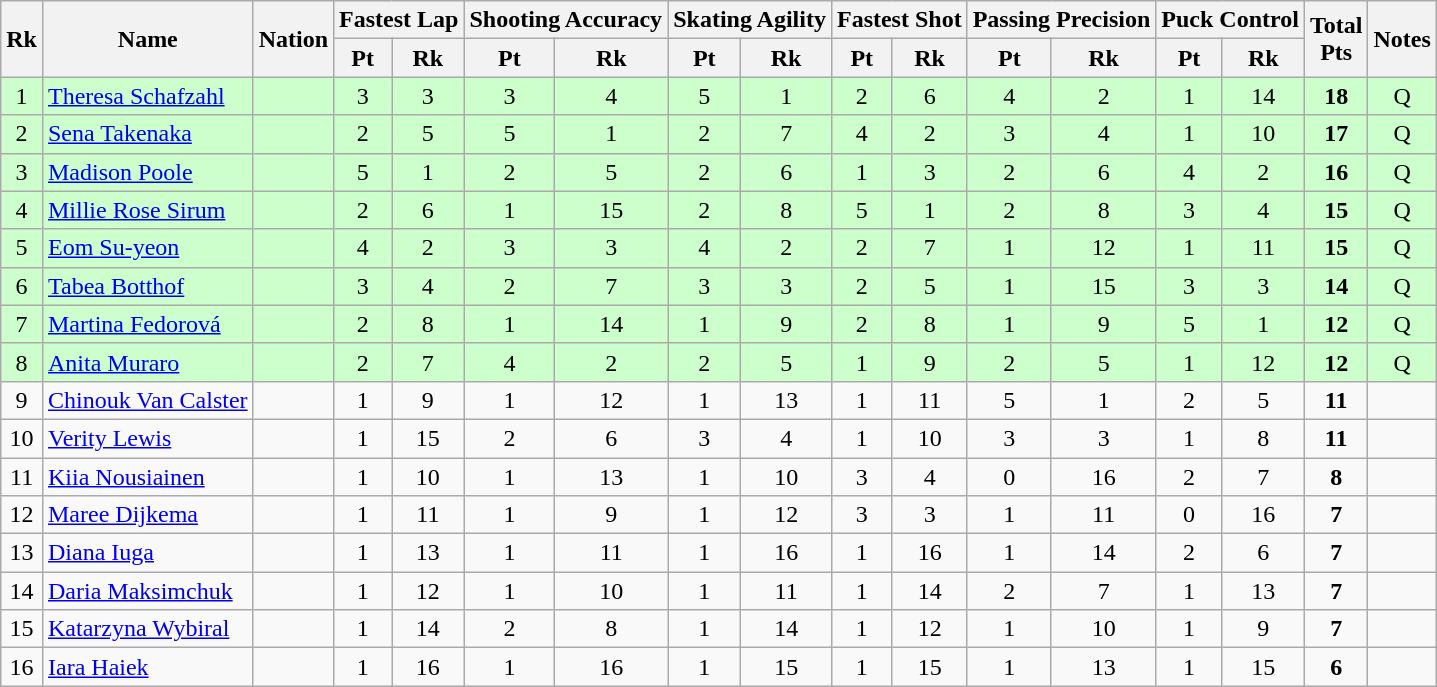<table class="wikitable sortable" style="text-align:center">
<tr>
<th rowspan=2>Rk</th>
<th rowspan=2>Name</th>
<th rowspan=2>Nation</th>
<th colspan=2>Fastest Lap</th>
<th colspan=2>Shooting Accuracy</th>
<th colspan=2>Skating Agility</th>
<th colspan=2>Fastest Shot</th>
<th colspan=2>Passing Precision</th>
<th colspan=2>Puck Control</th>
<th rowspan=2>Total<br>Pts</th>
<th rowspan=2>Notes</th>
</tr>
<tr>
<th>Pt</th>
<th>Rk</th>
<th>Pt</th>
<th>Rk</th>
<th>Pt</th>
<th>Rk</th>
<th>Pt</th>
<th>Rk</th>
<th>Pt</th>
<th>Rk</th>
<th>Pt</th>
<th>Rk</th>
</tr>
<tr bgcolor=ccffcc>
<td>1</td>
<td align=left><a href='#'>Theresa Schafzahl</a></td>
<td align=left></td>
<td>3</td>
<td>3</td>
<td>3</td>
<td>4</td>
<td>5</td>
<td>1</td>
<td>2</td>
<td>6</td>
<td>4</td>
<td>2</td>
<td>1</td>
<td>14</td>
<td><strong>18</strong></td>
<td>Q</td>
</tr>
<tr bgcolor=ccffcc>
<td>2</td>
<td align=left><a href='#'>Sena Takenaka</a></td>
<td align=left></td>
<td>2</td>
<td>5</td>
<td>5</td>
<td>1</td>
<td>2</td>
<td>7</td>
<td>4</td>
<td>2</td>
<td>3</td>
<td>4</td>
<td>1</td>
<td>10</td>
<td><strong>17</strong></td>
<td>Q</td>
</tr>
<tr bgcolor=ccffcc>
<td>3</td>
<td align=left><a href='#'>Madison Poole</a></td>
<td align=left></td>
<td>5</td>
<td>1</td>
<td>2</td>
<td>5</td>
<td>2</td>
<td>6</td>
<td>1</td>
<td>3</td>
<td>2</td>
<td>6</td>
<td>4</td>
<td>2</td>
<td><strong>16</strong></td>
<td>Q</td>
</tr>
<tr bgcolor=ccffcc>
<td>4</td>
<td align=left><a href='#'>Millie Rose Sirum</a></td>
<td align=left></td>
<td>2</td>
<td>6</td>
<td>1</td>
<td>15</td>
<td>2</td>
<td>8</td>
<td>5</td>
<td>1</td>
<td>2</td>
<td>8</td>
<td>3</td>
<td>4</td>
<td><strong>15</strong></td>
<td>Q</td>
</tr>
<tr bgcolor=ccffcc>
<td>5</td>
<td align=left><a href='#'>Eom Su-yeon</a></td>
<td align=left></td>
<td>4</td>
<td>2</td>
<td>3</td>
<td>3</td>
<td>4</td>
<td>2</td>
<td>2</td>
<td>7</td>
<td>1</td>
<td>12</td>
<td>1</td>
<td>11</td>
<td><strong>15</strong></td>
<td>Q</td>
</tr>
<tr bgcolor=ccffcc>
<td>6</td>
<td align=left><a href='#'>Tabea Botthof</a></td>
<td align=left></td>
<td>3</td>
<td>4</td>
<td>2</td>
<td>7</td>
<td>3</td>
<td>3</td>
<td>2</td>
<td>5</td>
<td>1</td>
<td>15</td>
<td>3</td>
<td>3</td>
<td><strong>14</strong></td>
<td>Q</td>
</tr>
<tr bgcolor=ccffcc>
<td>7</td>
<td align=left><a href='#'>Martina Fedorová</a></td>
<td align=left></td>
<td>2</td>
<td>8</td>
<td>1</td>
<td>14</td>
<td>1</td>
<td>9</td>
<td>2</td>
<td>8</td>
<td>1</td>
<td>9</td>
<td>5</td>
<td>1</td>
<td><strong>12</strong></td>
<td>Q</td>
</tr>
<tr bgcolor=ccffcc>
<td>8</td>
<td align=left><a href='#'>Anita Muraro</a></td>
<td align=left></td>
<td>2</td>
<td>7</td>
<td>4</td>
<td>2</td>
<td>2</td>
<td>5</td>
<td>1</td>
<td>9</td>
<td>2</td>
<td>5</td>
<td>1</td>
<td>12</td>
<td><strong>12</strong></td>
<td>Q</td>
</tr>
<tr>
<td>9</td>
<td align=left><a href='#'>Chinouk Van Calster</a></td>
<td align=left></td>
<td>1</td>
<td>9</td>
<td>1</td>
<td>12</td>
<td>1</td>
<td>13</td>
<td>1</td>
<td>11</td>
<td>5</td>
<td>1</td>
<td>2</td>
<td>5</td>
<td><strong>11</strong></td>
<td></td>
</tr>
<tr>
<td>10</td>
<td align=left><a href='#'>Verity Lewis</a></td>
<td align=left></td>
<td>1</td>
<td>15</td>
<td>2</td>
<td>6</td>
<td>3</td>
<td>4</td>
<td>1</td>
<td>10</td>
<td>3</td>
<td>3</td>
<td>1</td>
<td>8</td>
<td><strong>11</strong></td>
<td></td>
</tr>
<tr>
<td>11</td>
<td align=left><a href='#'>Kiia Nousiainen</a></td>
<td align=left></td>
<td>1</td>
<td>10</td>
<td>1</td>
<td>13</td>
<td>1</td>
<td>10</td>
<td>3</td>
<td>4</td>
<td>0</td>
<td>16</td>
<td>2</td>
<td>7</td>
<td><strong>8</strong></td>
<td></td>
</tr>
<tr>
<td>12</td>
<td align=left><a href='#'>Maree Dijkema</a></td>
<td align=left></td>
<td>1</td>
<td>11</td>
<td>1</td>
<td>9</td>
<td>1</td>
<td>12</td>
<td>3</td>
<td>3</td>
<td>1</td>
<td>11</td>
<td>0</td>
<td>16</td>
<td><strong>7</strong></td>
<td></td>
</tr>
<tr>
<td>13</td>
<td align=left><a href='#'>Diana Iuga</a></td>
<td align=left></td>
<td>1</td>
<td>13</td>
<td>1</td>
<td>11</td>
<td>1</td>
<td>16</td>
<td>1</td>
<td>16</td>
<td>1</td>
<td>14</td>
<td>2</td>
<td>6</td>
<td><strong>7</strong></td>
<td></td>
</tr>
<tr>
<td>14</td>
<td align=left><a href='#'>Daria Maksimchuk</a></td>
<td align=left></td>
<td>1</td>
<td>12</td>
<td>1</td>
<td>10</td>
<td>1</td>
<td>11</td>
<td>1</td>
<td>14</td>
<td>2</td>
<td>7</td>
<td>1</td>
<td>13</td>
<td><strong>7</strong></td>
<td></td>
</tr>
<tr>
<td>15</td>
<td align=left><a href='#'>Katarzyna Wybiral</a></td>
<td align=left></td>
<td>1</td>
<td>14</td>
<td>2</td>
<td>8</td>
<td>1</td>
<td>14</td>
<td>1</td>
<td>12</td>
<td>1</td>
<td>10</td>
<td>1</td>
<td>9</td>
<td><strong>7</strong></td>
<td></td>
</tr>
<tr>
<td>16</td>
<td align=left><a href='#'>Iara Haiek</a></td>
<td align=left></td>
<td>1</td>
<td>16</td>
<td>1</td>
<td>16</td>
<td>1</td>
<td>15</td>
<td>1</td>
<td>15</td>
<td>1</td>
<td>13</td>
<td>1</td>
<td>15</td>
<td><strong>6</strong></td>
<td></td>
</tr>
</table>
